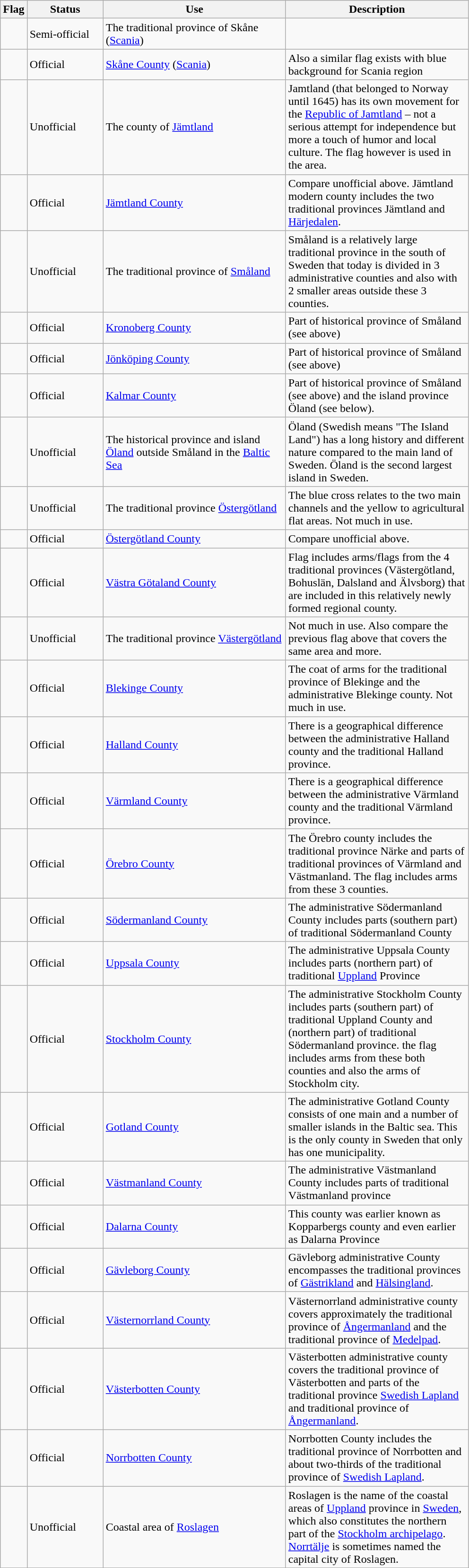<table class="wikitable">
<tr>
<th>Flag</th>
<th width="100">Status</th>
<th width="250">Use</th>
<th width="250">Description</th>
</tr>
<tr>
<td></td>
<td>Semi-official</td>
<td>The traditional province of Skåne (<a href='#'>Scania</a>)</td>
<td></td>
</tr>
<tr>
<td></td>
<td>Official</td>
<td><a href='#'>Skåne County</a> (<a href='#'>Scania</a>)</td>
<td>Also a similar flag exists with blue background for Scania region</td>
</tr>
<tr>
<td></td>
<td>Unofficial</td>
<td>The county of <a href='#'>Jämtland</a></td>
<td>Jamtland (that belonged to Norway until 1645) has its own movement for the <a href='#'>Republic of Jamtland</a> – not a serious attempt for independence but more a touch of humor and local culture. The flag however is used in the area.</td>
</tr>
<tr>
<td></td>
<td>Official</td>
<td><a href='#'>Jämtland County</a></td>
<td>Compare unofficial above. Jämtland modern county includes the two traditional provinces Jämtland and <a href='#'>Härjedalen</a>.</td>
</tr>
<tr>
<td></td>
<td>Unofficial</td>
<td>The traditional province of <a href='#'>Småland</a></td>
<td>Småland is a relatively large traditional province in the south of Sweden that today is divided in 3 administrative counties and also with 2 smaller areas outside these 3 counties.</td>
</tr>
<tr>
<td></td>
<td>Official</td>
<td><a href='#'>Kronoberg County</a></td>
<td>Part of historical province of Småland (see above)</td>
</tr>
<tr>
<td></td>
<td>Official</td>
<td><a href='#'>Jönköping County</a></td>
<td>Part of historical province of Småland (see above)</td>
</tr>
<tr>
<td></td>
<td>Official</td>
<td><a href='#'>Kalmar County</a></td>
<td>Part of historical province of Småland (see above) and the island province Öland (see below).</td>
</tr>
<tr>
<td></td>
<td>Unofficial</td>
<td>The historical province and island <a href='#'>Öland</a> outside Småland in the <a href='#'>Baltic Sea</a></td>
<td>Öland (Swedish means "The Island Land") has a long history and different nature compared to the main land of Sweden. Öland is the second largest island in Sweden.</td>
</tr>
<tr>
<td></td>
<td>Unofficial</td>
<td>The traditional province <a href='#'>Östergötland</a></td>
<td>The blue cross relates to the two main channels and the yellow to agricultural flat areas. Not much in use.</td>
</tr>
<tr>
<td></td>
<td>Official</td>
<td><a href='#'>Östergötland County</a></td>
<td>Compare unofficial above.</td>
</tr>
<tr>
<td></td>
<td>Official</td>
<td><a href='#'>Västra Götaland County</a></td>
<td>Flag includes arms/flags from the 4 traditional provinces (Västergötland, Bohuslän, Dalsland and Älvsborg) that are included in this relatively newly formed regional county.</td>
</tr>
<tr>
<td></td>
<td>Unofficial</td>
<td>The traditional province <a href='#'>Västergötland</a></td>
<td>Not much in use. Also compare the previous flag above that covers the same area and more.</td>
</tr>
<tr>
<td></td>
<td>Official</td>
<td><a href='#'>Blekinge County</a></td>
<td>The coat of arms for the traditional province of Blekinge and the administrative Blekinge county. Not much in use.</td>
</tr>
<tr>
<td></td>
<td>Official</td>
<td><a href='#'>Halland County</a></td>
<td>There is a geographical difference between the administrative Halland county and the traditional Halland province.</td>
</tr>
<tr>
<td></td>
<td>Official</td>
<td><a href='#'>Värmland County</a></td>
<td>There is a geographical difference between the administrative Värmland county and the traditional Värmland province.</td>
</tr>
<tr>
<td></td>
<td>Official</td>
<td><a href='#'>Örebro County</a></td>
<td>The Örebro county includes the traditional province Närke and parts of traditional provinces of Värmland and Västmanland. The flag includes arms from these 3 counties.</td>
</tr>
<tr>
<td></td>
<td>Official</td>
<td><a href='#'>Södermanland County</a></td>
<td>The administrative Södermanland County includes parts (southern part) of traditional Södermanland County</td>
</tr>
<tr>
<td></td>
<td>Official</td>
<td><a href='#'>Uppsala County</a></td>
<td>The administrative Uppsala County includes parts (northern part) of traditional <a href='#'>Uppland</a> Province</td>
</tr>
<tr>
<td></td>
<td>Official</td>
<td><a href='#'>Stockholm County</a></td>
<td>The administrative Stockholm County includes parts (southern part) of traditional Uppland County and (northern part) of traditional Södermanland province. the flag includes arms from these both counties and also the arms of Stockholm city.</td>
</tr>
<tr>
<td></td>
<td>Official</td>
<td><a href='#'>Gotland County</a></td>
<td>The administrative Gotland County consists of one main and a number of smaller islands in the Baltic sea. This is the only county in Sweden that only has one municipality.</td>
</tr>
<tr>
<td></td>
<td>Official</td>
<td><a href='#'>Västmanland County</a></td>
<td>The administrative Västmanland County includes parts of traditional Västmanland province</td>
</tr>
<tr>
<td></td>
<td>Official</td>
<td><a href='#'>Dalarna County</a></td>
<td>This county was earlier known as Kopparbergs county and even earlier as Dalarna Province</td>
</tr>
<tr>
<td></td>
<td>Official</td>
<td><a href='#'>Gävleborg County</a></td>
<td>Gävleborg administrative County encompasses the traditional provinces of <a href='#'>Gästrikland</a> and <a href='#'>Hälsingland</a>.</td>
</tr>
<tr>
<td></td>
<td>Official</td>
<td><a href='#'>Västernorrland County</a></td>
<td>Västernorrland administrative county covers approximately the traditional province of <a href='#'>Ångermanland</a> and the traditional province of <a href='#'>Medelpad</a>.</td>
</tr>
<tr>
<td></td>
<td>Official</td>
<td><a href='#'>Västerbotten County</a></td>
<td>Västerbotten administrative county covers the traditional province of Västerbotten and parts of the traditional province <a href='#'>Swedish Lapland</a> and traditional province of <a href='#'>Ångermanland</a>.</td>
</tr>
<tr>
<td></td>
<td>Official</td>
<td><a href='#'>Norrbotten County</a></td>
<td>Norrbotten County includes the traditional province of Norrbotten and about two-thirds of the traditional province of <a href='#'>Swedish Lapland</a>.</td>
</tr>
<tr>
<td></td>
<td>Unofficial</td>
<td>Coastal area of <a href='#'>Roslagen</a></td>
<td>Roslagen is the name of the coastal areas of <a href='#'>Uppland</a> province in <a href='#'>Sweden</a>, which also constitutes the northern part of the <a href='#'>Stockholm archipelago</a>. <a href='#'>Norrtälje</a> is sometimes named the capital city of Roslagen.</td>
</tr>
<tr>
</tr>
</table>
